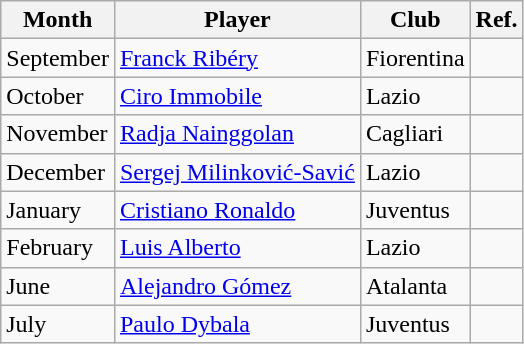<table class="wikitable">
<tr>
<th>Month</th>
<th>Player</th>
<th>Club</th>
<th>Ref.</th>
</tr>
<tr>
<td>September</td>
<td> <a href='#'>Franck Ribéry</a></td>
<td>Fiorentina</td>
<td></td>
</tr>
<tr>
<td>October</td>
<td> <a href='#'>Ciro Immobile</a></td>
<td>Lazio</td>
<td></td>
</tr>
<tr>
<td>November</td>
<td> <a href='#'>Radja Nainggolan</a></td>
<td>Cagliari</td>
<td></td>
</tr>
<tr>
<td>December</td>
<td> <a href='#'>Sergej Milinković-Savić</a></td>
<td>Lazio</td>
<td></td>
</tr>
<tr>
<td>January</td>
<td> <a href='#'>Cristiano Ronaldo</a></td>
<td>Juventus</td>
<td></td>
</tr>
<tr>
<td>February</td>
<td> <a href='#'>Luis Alberto</a></td>
<td>Lazio</td>
<td></td>
</tr>
<tr>
<td>June</td>
<td> <a href='#'>Alejandro Gómez</a></td>
<td>Atalanta</td>
<td></td>
</tr>
<tr>
<td>July</td>
<td> <a href='#'>Paulo Dybala</a></td>
<td>Juventus</td>
<td></td>
</tr>
</table>
